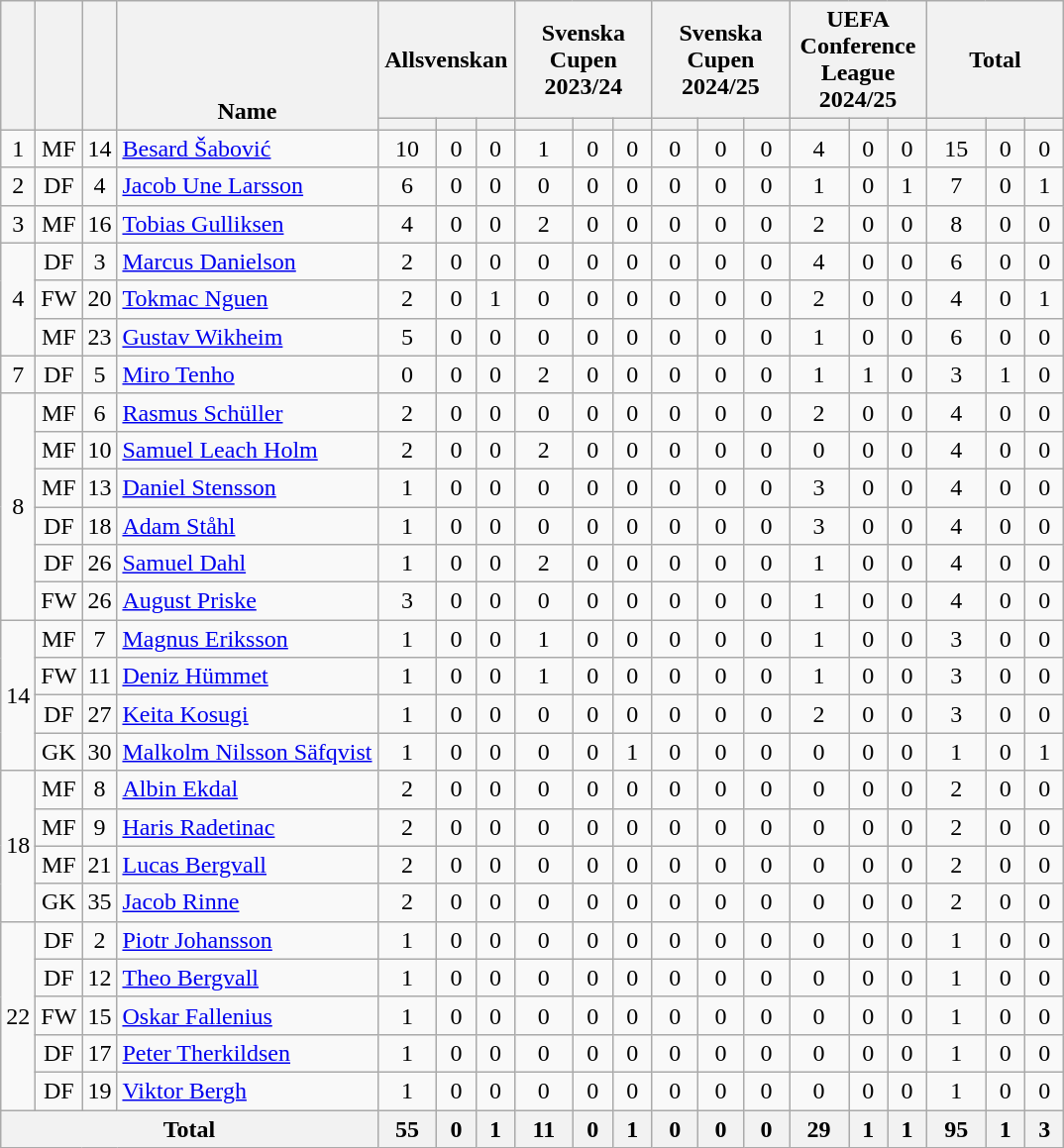<table class="wikitable sortable" style="text-align:center">
<tr>
<th rowspan="2" style="vertical-align:bottom;"></th>
<th rowspan="2" style="vertical-align:bottom;"></th>
<th rowspan="2" style="vertical-align:bottom;"></th>
<th rowspan="2" style="vertical-align:bottom;">Name</th>
<th colspan="3" style="width:85px;">Allsvenskan</th>
<th colspan="3" style="width:85px;">Svenska Cupen 2023/24</th>
<th colspan="3" style="width:85px;">Svenska Cupen 2024/25</th>
<th colspan="3" style="width:85px;">UEFA Conference League 2024/25</th>
<th colspan="3" style="width:85px;">Total</th>
</tr>
<tr>
<th></th>
<th></th>
<th></th>
<th></th>
<th></th>
<th></th>
<th></th>
<th></th>
<th></th>
<th></th>
<th></th>
<th></th>
<th></th>
<th></th>
<th></th>
</tr>
<tr>
<td>1</td>
<td>MF</td>
<td>14</td>
<td align=left> <a href='#'>Besard Šabović</a></td>
<td>10</td>
<td>0</td>
<td>0</td>
<td>1</td>
<td>0</td>
<td>0</td>
<td>0</td>
<td>0</td>
<td>0</td>
<td>4</td>
<td>0</td>
<td>0</td>
<td>15</td>
<td>0</td>
<td>0</td>
</tr>
<tr>
<td>2</td>
<td>DF</td>
<td>4</td>
<td align=left> <a href='#'>Jacob Une Larsson</a></td>
<td>6</td>
<td>0</td>
<td>0</td>
<td>0</td>
<td>0</td>
<td>0</td>
<td>0</td>
<td>0</td>
<td>0</td>
<td>1</td>
<td>0</td>
<td>1</td>
<td>7</td>
<td>0</td>
<td>1</td>
</tr>
<tr>
<td>3</td>
<td>MF</td>
<td>16</td>
<td align=left> <a href='#'>Tobias Gulliksen</a></td>
<td>4</td>
<td>0</td>
<td>0</td>
<td>2</td>
<td>0</td>
<td>0</td>
<td>0</td>
<td>0</td>
<td>0</td>
<td>2</td>
<td>0</td>
<td>0</td>
<td>8</td>
<td>0</td>
<td>0</td>
</tr>
<tr>
<td rowspan="3">4</td>
<td>DF</td>
<td>3</td>
<td align=left> <a href='#'>Marcus Danielson</a></td>
<td>2</td>
<td>0</td>
<td>0</td>
<td>0</td>
<td>0</td>
<td>0</td>
<td>0</td>
<td>0</td>
<td>0</td>
<td>4</td>
<td>0</td>
<td>0</td>
<td>6</td>
<td>0</td>
<td>0</td>
</tr>
<tr>
<td>FW</td>
<td>20</td>
<td align=left> <a href='#'>Tokmac Nguen</a></td>
<td>2</td>
<td>0</td>
<td>1</td>
<td>0</td>
<td>0</td>
<td>0</td>
<td>0</td>
<td>0</td>
<td>0</td>
<td>2</td>
<td>0</td>
<td>0</td>
<td>4</td>
<td>0</td>
<td>1</td>
</tr>
<tr>
<td>MF</td>
<td>23</td>
<td align=left> <a href='#'>Gustav Wikheim</a></td>
<td>5</td>
<td>0</td>
<td>0</td>
<td>0</td>
<td>0</td>
<td>0</td>
<td>0</td>
<td>0</td>
<td>0</td>
<td>1</td>
<td>0</td>
<td>0</td>
<td>6</td>
<td>0</td>
<td>0</td>
</tr>
<tr>
<td>7</td>
<td>DF</td>
<td>5</td>
<td align=left> <a href='#'>Miro Tenho</a></td>
<td>0</td>
<td>0</td>
<td>0</td>
<td>2</td>
<td>0</td>
<td>0</td>
<td>0</td>
<td>0</td>
<td>0</td>
<td>1</td>
<td>1</td>
<td>0</td>
<td>3</td>
<td>1</td>
<td>0</td>
</tr>
<tr>
<td rowspan="6">8</td>
<td>MF</td>
<td>6</td>
<td align=left> <a href='#'>Rasmus Schüller</a></td>
<td>2</td>
<td>0</td>
<td>0</td>
<td>0</td>
<td>0</td>
<td>0</td>
<td>0</td>
<td>0</td>
<td>0</td>
<td>2</td>
<td>0</td>
<td>0</td>
<td>4</td>
<td>0</td>
<td>0</td>
</tr>
<tr>
<td>MF</td>
<td>10</td>
<td align=left> <a href='#'>Samuel Leach Holm</a></td>
<td>2</td>
<td>0</td>
<td>0</td>
<td>2</td>
<td>0</td>
<td>0</td>
<td>0</td>
<td>0</td>
<td>0</td>
<td>0</td>
<td>0</td>
<td>0</td>
<td>4</td>
<td>0</td>
<td>0</td>
</tr>
<tr>
<td>MF</td>
<td>13</td>
<td align=left> <a href='#'>Daniel Stensson</a></td>
<td>1</td>
<td>0</td>
<td>0</td>
<td>0</td>
<td>0</td>
<td>0</td>
<td>0</td>
<td>0</td>
<td>0</td>
<td>3</td>
<td>0</td>
<td>0</td>
<td>4</td>
<td>0</td>
<td>0</td>
</tr>
<tr>
<td>DF</td>
<td>18</td>
<td align=left> <a href='#'>Adam Ståhl</a></td>
<td>1</td>
<td>0</td>
<td>0</td>
<td>0</td>
<td>0</td>
<td>0</td>
<td>0</td>
<td>0</td>
<td>0</td>
<td>3</td>
<td>0</td>
<td>0</td>
<td>4</td>
<td>0</td>
<td>0</td>
</tr>
<tr>
<td>DF</td>
<td>26</td>
<td align=left> <a href='#'>Samuel Dahl</a></td>
<td>1</td>
<td>0</td>
<td>0</td>
<td>2</td>
<td>0</td>
<td>0</td>
<td>0</td>
<td>0</td>
<td>0</td>
<td>1</td>
<td>0</td>
<td>0</td>
<td>4</td>
<td>0</td>
<td>0</td>
</tr>
<tr>
<td>FW</td>
<td>26</td>
<td align=left> <a href='#'>August Priske</a></td>
<td>3</td>
<td>0</td>
<td>0</td>
<td>0</td>
<td>0</td>
<td>0</td>
<td>0</td>
<td>0</td>
<td>0</td>
<td>1</td>
<td>0</td>
<td>0</td>
<td>4</td>
<td>0</td>
<td>0</td>
</tr>
<tr>
<td rowspan="4">14</td>
<td>MF</td>
<td>7</td>
<td align=left> <a href='#'>Magnus Eriksson</a></td>
<td>1</td>
<td>0</td>
<td>0</td>
<td>1</td>
<td>0</td>
<td>0</td>
<td>0</td>
<td>0</td>
<td>0</td>
<td>1</td>
<td>0</td>
<td>0</td>
<td>3</td>
<td>0</td>
<td>0</td>
</tr>
<tr>
<td>FW</td>
<td>11</td>
<td align=left> <a href='#'>Deniz Hümmet</a></td>
<td>1</td>
<td>0</td>
<td>0</td>
<td>1</td>
<td>0</td>
<td>0</td>
<td>0</td>
<td>0</td>
<td>0</td>
<td>1</td>
<td>0</td>
<td>0</td>
<td>3</td>
<td>0</td>
<td>0</td>
</tr>
<tr>
<td>DF</td>
<td>27</td>
<td align=left> <a href='#'>Keita Kosugi</a></td>
<td>1</td>
<td>0</td>
<td>0</td>
<td>0</td>
<td>0</td>
<td>0</td>
<td>0</td>
<td>0</td>
<td>0</td>
<td>2</td>
<td>0</td>
<td>0</td>
<td>3</td>
<td>0</td>
<td>0</td>
</tr>
<tr>
<td>GK</td>
<td>30</td>
<td align=left> <a href='#'>Malkolm Nilsson Säfqvist</a></td>
<td>1</td>
<td>0</td>
<td>0</td>
<td>0</td>
<td>0</td>
<td>1</td>
<td>0</td>
<td>0</td>
<td>0</td>
<td>0</td>
<td>0</td>
<td>0</td>
<td>1</td>
<td>0</td>
<td>1</td>
</tr>
<tr>
<td rowspan="4">18</td>
<td>MF</td>
<td>8</td>
<td align=left> <a href='#'>Albin Ekdal</a></td>
<td>2</td>
<td>0</td>
<td>0</td>
<td>0</td>
<td>0</td>
<td>0</td>
<td>0</td>
<td>0</td>
<td>0</td>
<td>0</td>
<td>0</td>
<td>0</td>
<td>2</td>
<td>0</td>
<td>0</td>
</tr>
<tr>
<td>MF</td>
<td>9</td>
<td align=left> <a href='#'>Haris Radetinac</a></td>
<td>2</td>
<td>0</td>
<td>0</td>
<td>0</td>
<td>0</td>
<td>0</td>
<td>0</td>
<td>0</td>
<td>0</td>
<td>0</td>
<td>0</td>
<td>0</td>
<td>2</td>
<td>0</td>
<td>0</td>
</tr>
<tr>
<td>MF</td>
<td>21</td>
<td align=left> <a href='#'>Lucas Bergvall</a></td>
<td>2</td>
<td>0</td>
<td>0</td>
<td>0</td>
<td>0</td>
<td>0</td>
<td>0</td>
<td>0</td>
<td>0</td>
<td>0</td>
<td>0</td>
<td>0</td>
<td>2</td>
<td>0</td>
<td>0</td>
</tr>
<tr>
<td>GK</td>
<td>35</td>
<td align=left> <a href='#'>Jacob Rinne</a></td>
<td>2</td>
<td>0</td>
<td>0</td>
<td>0</td>
<td>0</td>
<td>0</td>
<td>0</td>
<td>0</td>
<td>0</td>
<td>0</td>
<td>0</td>
<td>0</td>
<td>2</td>
<td>0</td>
<td>0</td>
</tr>
<tr>
<td rowspan="5">22</td>
<td>DF</td>
<td>2</td>
<td align=left> <a href='#'>Piotr Johansson</a></td>
<td>1</td>
<td>0</td>
<td>0</td>
<td>0</td>
<td>0</td>
<td>0</td>
<td>0</td>
<td>0</td>
<td>0</td>
<td>0</td>
<td>0</td>
<td>0</td>
<td>1</td>
<td>0</td>
<td>0</td>
</tr>
<tr>
<td>DF</td>
<td>12</td>
<td align=left> <a href='#'>Theo Bergvall</a></td>
<td>1</td>
<td>0</td>
<td>0</td>
<td>0</td>
<td>0</td>
<td>0</td>
<td>0</td>
<td>0</td>
<td>0</td>
<td>0</td>
<td>0</td>
<td>0</td>
<td>1</td>
<td>0</td>
<td>0</td>
</tr>
<tr>
<td>FW</td>
<td>15</td>
<td align=left> <a href='#'>Oskar Fallenius</a></td>
<td>1</td>
<td>0</td>
<td>0</td>
<td>0</td>
<td>0</td>
<td>0</td>
<td>0</td>
<td>0</td>
<td>0</td>
<td>0</td>
<td>0</td>
<td>0</td>
<td>1</td>
<td>0</td>
<td>0</td>
</tr>
<tr>
<td>DF</td>
<td>17</td>
<td align=left> <a href='#'>Peter Therkildsen</a></td>
<td>1</td>
<td>0</td>
<td>0</td>
<td>0</td>
<td>0</td>
<td>0</td>
<td>0</td>
<td>0</td>
<td>0</td>
<td>0</td>
<td>0</td>
<td>0</td>
<td>1</td>
<td>0</td>
<td>0</td>
</tr>
<tr>
<td>DF</td>
<td>19</td>
<td align=left> <a href='#'>Viktor Bergh</a></td>
<td>1</td>
<td>0</td>
<td>0</td>
<td>0</td>
<td>0</td>
<td>0</td>
<td>0</td>
<td>0</td>
<td>0</td>
<td>0</td>
<td>0</td>
<td>0</td>
<td>1</td>
<td>0</td>
<td>0</td>
</tr>
<tr>
<th colspan="4">Total</th>
<th>55</th>
<th>0</th>
<th>1</th>
<th>11</th>
<th>0</th>
<th>1</th>
<th>0</th>
<th>0</th>
<th>0</th>
<th>29</th>
<th>1</th>
<th>1</th>
<th>95</th>
<th>1</th>
<th>3</th>
</tr>
</table>
